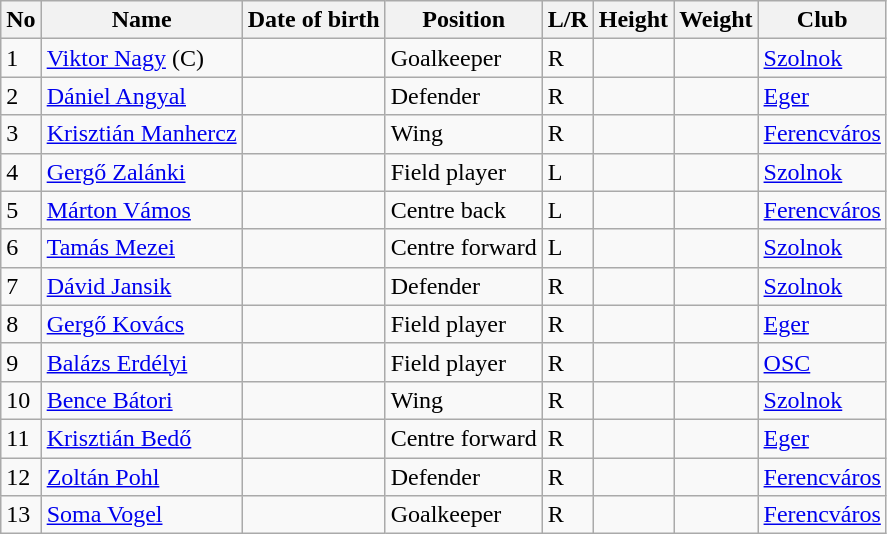<table class="wikitable sortable" text-align:center;">
<tr>
<th>No</th>
<th>Name</th>
<th>Date of birth</th>
<th>Position</th>
<th>L/R</th>
<th>Height</th>
<th>Weight</th>
<th>Club</th>
</tr>
<tr>
<td>1</td>
<td align=left><a href='#'>Viktor Nagy</a> (C)</td>
<td align=left></td>
<td>Goalkeeper</td>
<td>R</td>
<td></td>
<td></td>
<td align=left> <a href='#'>Szolnok</a></td>
</tr>
<tr>
<td>2</td>
<td align=left><a href='#'>Dániel Angyal</a></td>
<td align=left></td>
<td>Defender</td>
<td>R</td>
<td></td>
<td></td>
<td align=left> <a href='#'>Eger</a></td>
</tr>
<tr>
<td>3</td>
<td align=left><a href='#'>Krisztián Manhercz</a></td>
<td align=left></td>
<td>Wing</td>
<td>R</td>
<td></td>
<td></td>
<td align=left> <a href='#'>Ferencváros</a></td>
</tr>
<tr>
<td>4</td>
<td align=left><a href='#'>Gergő Zalánki</a></td>
<td align=left></td>
<td>Field player</td>
<td>L</td>
<td></td>
<td></td>
<td align=left> <a href='#'>Szolnok</a></td>
</tr>
<tr>
<td>5</td>
<td align=left><a href='#'>Márton Vámos</a></td>
<td align=left></td>
<td>Centre back</td>
<td>L</td>
<td></td>
<td></td>
<td align=left> <a href='#'>Ferencváros</a></td>
</tr>
<tr>
<td>6</td>
<td align=left><a href='#'>Tamás Mezei</a></td>
<td align=left></td>
<td>Centre forward</td>
<td>L</td>
<td></td>
<td></td>
<td align=left> <a href='#'>Szolnok</a></td>
</tr>
<tr>
<td>7</td>
<td align=left><a href='#'>Dávid Jansik</a></td>
<td align=left></td>
<td>Defender</td>
<td>R</td>
<td></td>
<td></td>
<td align=left> <a href='#'>Szolnok</a></td>
</tr>
<tr>
<td>8</td>
<td align=left><a href='#'>Gergő Kovács</a></td>
<td align=left></td>
<td>Field player</td>
<td>R</td>
<td></td>
<td></td>
<td align=left> <a href='#'>Eger</a></td>
</tr>
<tr>
<td>9</td>
<td align=left><a href='#'>Balázs Erdélyi</a></td>
<td align=left></td>
<td>Field player</td>
<td>R</td>
<td></td>
<td></td>
<td align=left> <a href='#'>OSC</a></td>
</tr>
<tr>
<td>10</td>
<td align=left><a href='#'>Bence Bátori</a></td>
<td align=left></td>
<td>Wing</td>
<td>R</td>
<td></td>
<td></td>
<td align=left> <a href='#'>Szolnok</a></td>
</tr>
<tr>
<td>11</td>
<td align=left><a href='#'>Krisztián Bedő</a></td>
<td align=left></td>
<td>Centre forward</td>
<td>R</td>
<td></td>
<td></td>
<td align=left> <a href='#'>Eger</a></td>
</tr>
<tr>
<td>12</td>
<td align=left><a href='#'>Zoltán Pohl</a></td>
<td align=left></td>
<td>Defender</td>
<td>R</td>
<td></td>
<td></td>
<td align=left> <a href='#'>Ferencváros</a></td>
</tr>
<tr>
<td>13</td>
<td align=left><a href='#'>Soma Vogel</a></td>
<td align=left></td>
<td>Goalkeeper</td>
<td>R</td>
<td></td>
<td></td>
<td align=left> <a href='#'>Ferencváros</a></td>
</tr>
</table>
